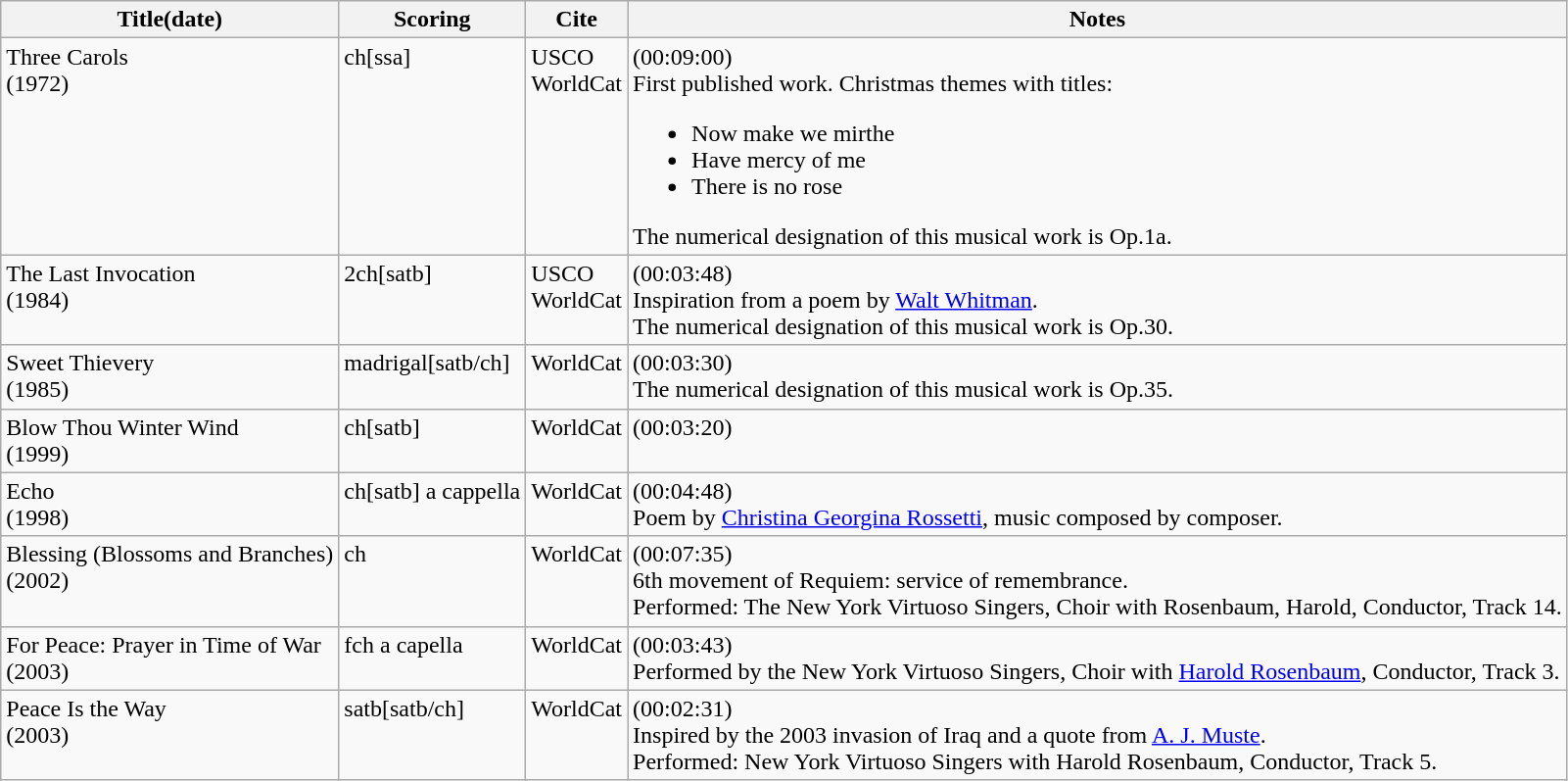<table class="sortable wikitable" style="margins:auto; width=95%;">
<tr>
<th width="">Title(date)</th>
<th width="">Scoring</th>
<th width="">Cite</th>
<th width="">Notes</th>
</tr>
<tr valign="top">
<td>Three Carols<br>(1972)</td>
<td>ch[ssa]</td>
<td>USCO<br>WorldCat</td>
<td>(00:09:00)<br>First published work. Christmas themes with titles:<ul><li>Now make we mirthe</li><li>Have mercy of me</li><li>There is no rose</li></ul>The numerical designation of this musical work is Op.1a.</td>
</tr>
<tr valign="top">
<td>The Last Invocation<br>(1984)</td>
<td>2ch[satb]</td>
<td>USCO<br>WorldCat</td>
<td>(00:03:48)<br>Inspiration from a poem by <a href='#'>Walt Whitman</a>.<br>The numerical designation of this musical work is Op.30.</td>
</tr>
<tr valign="top">
<td>Sweet Thievery<br>(1985)</td>
<td>madrigal[satb/ch]</td>
<td>WorldCat</td>
<td>(00:03:30)<br>The numerical designation of this musical work is Op.35.</td>
</tr>
<tr valign="top">
<td>Blow Thou Winter Wind<br>(1999)</td>
<td>ch[satb]</td>
<td>WorldCat</td>
<td>(00:03:20)</td>
</tr>
<tr valign="top">
<td>Echo<br>(1998)</td>
<td>ch[satb] a cappella</td>
<td>WorldCat</td>
<td>(00:04:48)<br>Poem by <a href='#'>Christina Georgina Rossetti</a>, music composed by composer.</td>
</tr>
<tr valign="top">
<td>Blessing (Blossoms and Branches)<br>(2002)</td>
<td>ch</td>
<td>WorldCat</td>
<td>(00:07:35)<br>6th movement of Requiem: service of remembrance.<br>Performed: The New York Virtuoso Singers, Choir with Rosenbaum, Harold, Conductor, Track 14.</td>
</tr>
<tr valign="top">
<td>For Peace: Prayer in Time of War<br>(2003)</td>
<td>fch a capella</td>
<td>WorldCat</td>
<td>(00:03:43)<br>Performed by the New York Virtuoso Singers, Choir with <a href='#'>Harold Rosenbaum</a>, Conductor, Track 3.</td>
</tr>
<tr valign="top">
<td>Peace Is the Way<br>(2003)</td>
<td>satb[satb/ch]</td>
<td>WorldCat</td>
<td>(00:02:31)<br>Inspired by the 2003 invasion of Iraq and a quote from <a href='#'>A. J. Muste</a>.<br>Performed: New York Virtuoso Singers with Harold Rosenbaum,  Conductor, Track 5.</td>
</tr>
</table>
